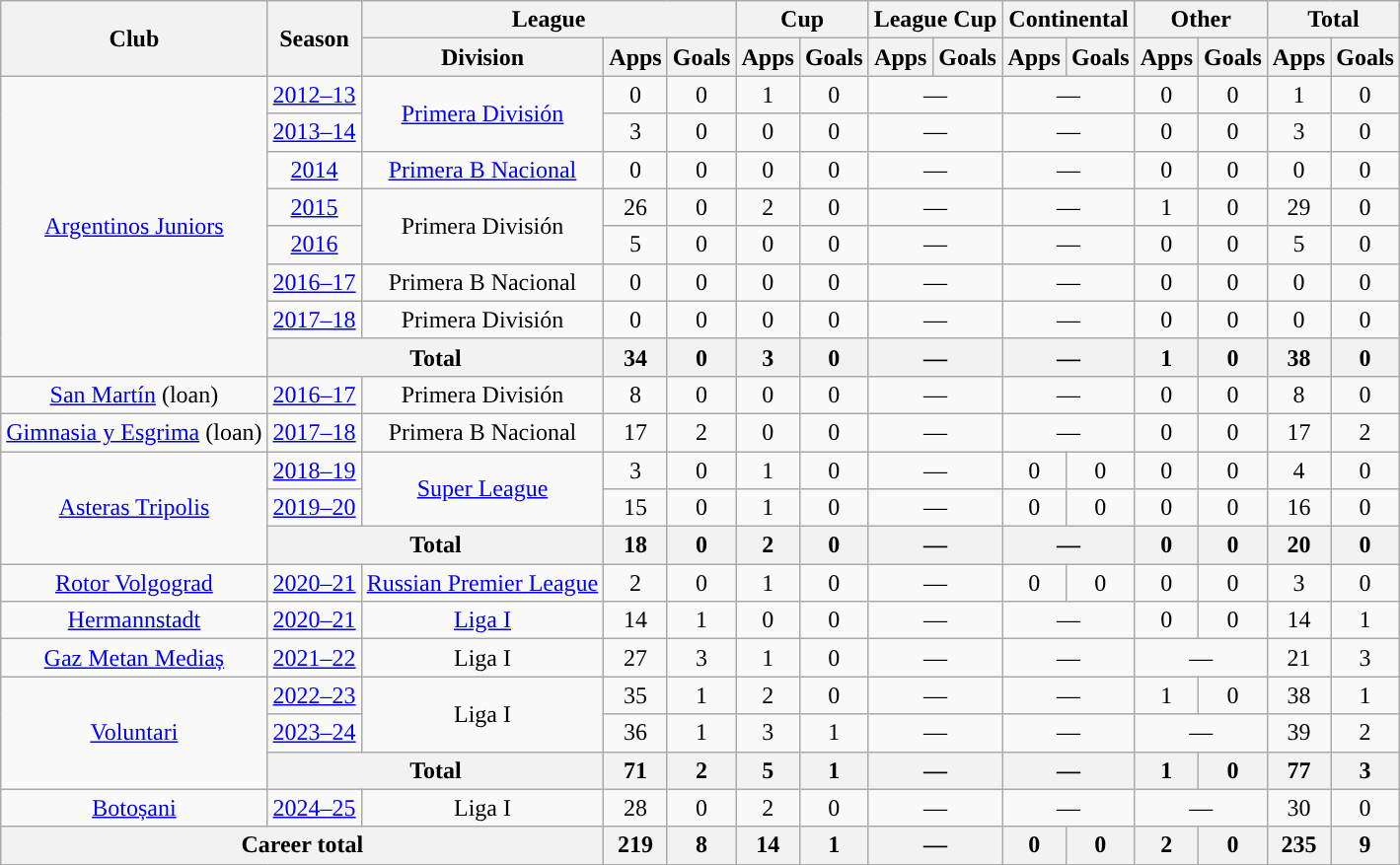<table class="wikitable" style="text-align:center">
<tr>
<th rowspan="2">Club</th>
<th rowspan="2">Season</th>
<th colspan="3">League</th>
<th colspan="2">Cup</th>
<th colspan="2">League Cup</th>
<th colspan="2">Continental</th>
<th colspan="2">Other</th>
<th colspan="2">Total</th>
</tr>
<tr>
<th>Division</th>
<th>Apps</th>
<th>Goals</th>
<th>Apps</th>
<th>Goals</th>
<th>Apps</th>
<th>Goals</th>
<th>Apps</th>
<th>Goals</th>
<th>Apps</th>
<th>Goals</th>
<th>Apps</th>
<th>Goals</th>
</tr>
<tr>
<td rowspan="8"><a href='#'>Argentinos Juniors</a></td>
<td><a href='#'>2012–13</a></td>
<td rowspan="2"><a href='#'>Primera División</a></td>
<td>0</td>
<td>0</td>
<td>1</td>
<td>0</td>
<td colspan="2">—</td>
<td colspan="2">—</td>
<td>0</td>
<td>0</td>
<td>1</td>
<td>0</td>
</tr>
<tr>
<td><a href='#'>2013–14</a></td>
<td>3</td>
<td>0</td>
<td>0</td>
<td>0</td>
<td colspan="2">—</td>
<td colspan="2">—</td>
<td>0</td>
<td>0</td>
<td>3</td>
<td>0</td>
</tr>
<tr>
<td><a href='#'>2014</a></td>
<td rowspan="1"><a href='#'>Primera B Nacional</a></td>
<td>0</td>
<td>0</td>
<td>0</td>
<td>0</td>
<td colspan="2">—</td>
<td colspan="2">—</td>
<td>0</td>
<td>0</td>
<td>0</td>
<td>0</td>
</tr>
<tr>
<td><a href='#'>2015</a></td>
<td rowspan="2">Primera División</td>
<td>26</td>
<td>0</td>
<td>2</td>
<td>0</td>
<td colspan="2">—</td>
<td colspan="2">—</td>
<td>1</td>
<td>0</td>
<td>29</td>
<td>0</td>
</tr>
<tr>
<td><a href='#'>2016</a></td>
<td>5</td>
<td>0</td>
<td>0</td>
<td>0</td>
<td colspan="2">—</td>
<td colspan="2">—</td>
<td>0</td>
<td>0</td>
<td>5</td>
<td>0</td>
</tr>
<tr>
<td><a href='#'>2016–17</a></td>
<td rowspan="1">Primera B Nacional</td>
<td>0</td>
<td>0</td>
<td>0</td>
<td>0</td>
<td colspan="2">—</td>
<td colspan="2">—</td>
<td>0</td>
<td>0</td>
<td>0</td>
<td>0</td>
</tr>
<tr>
<td><a href='#'>2017–18</a></td>
<td rowspan="1">Primera División</td>
<td>0</td>
<td>0</td>
<td>0</td>
<td>0</td>
<td colspan="2">—</td>
<td colspan="2">—</td>
<td>0</td>
<td>0</td>
<td>0</td>
<td>0</td>
</tr>
<tr>
<th colspan="2">Total</th>
<th>34</th>
<th>0</th>
<th>3</th>
<th>0</th>
<th colspan="2">—</th>
<th colspan="2">—</th>
<th>1</th>
<th>0</th>
<th>38</th>
<th>0</th>
</tr>
<tr>
<td rowspan="1"><a href='#'>San Martín</a> (loan)</td>
<td><a href='#'>2016–17</a></td>
<td rowspan="1">Primera División</td>
<td>8</td>
<td>0</td>
<td>0</td>
<td>0</td>
<td colspan="2">—</td>
<td colspan="2">—</td>
<td>0</td>
<td>0</td>
<td>8</td>
<td>0</td>
</tr>
<tr>
<td rowspan="1"><a href='#'>Gimnasia y Esgrima</a> (loan)</td>
<td><a href='#'>2017–18</a></td>
<td rowspan="1">Primera B Nacional</td>
<td>17</td>
<td>2</td>
<td>0</td>
<td>0</td>
<td colspan="2">—</td>
<td colspan="2">—</td>
<td>0</td>
<td>0</td>
<td>17</td>
<td>2</td>
</tr>
<tr>
<td rowspan="3"><a href='#'>Asteras Tripolis</a></td>
<td><a href='#'>2018–19</a></td>
<td rowspan="2"><a href='#'>Super League</a></td>
<td>3</td>
<td>0</td>
<td>1</td>
<td>0</td>
<td colspan="2">—</td>
<td>0</td>
<td>0</td>
<td>0</td>
<td>0</td>
<td>4</td>
<td>0</td>
</tr>
<tr>
<td><a href='#'>2019–20</a></td>
<td>15</td>
<td>0</td>
<td>1</td>
<td>0</td>
<td colspan="2">—</td>
<td>0</td>
<td>0</td>
<td>0</td>
<td>0</td>
<td>16</td>
<td>0</td>
</tr>
<tr>
<th colspan="2">Total</th>
<th>18</th>
<th>0</th>
<th>2</th>
<th>0</th>
<th colspan="2">—</th>
<th colspan="2">—</th>
<th>0</th>
<th>0</th>
<th>20</th>
<th>0</th>
</tr>
<tr>
<td rowspan="1"><a href='#'>Rotor Volgograd</a></td>
<td><a href='#'>2020–21</a></td>
<td rowspan="1"><a href='#'>Russian Premier League</a></td>
<td>2</td>
<td>0</td>
<td>1</td>
<td>0</td>
<td colspan="2">—</td>
<td>0</td>
<td>0</td>
<td>0</td>
<td>0</td>
<td>3</td>
<td>0</td>
</tr>
<tr>
<td rowspan="1"><a href='#'>Hermannstadt</a></td>
<td><a href='#'>2020–21</a></td>
<td rowspan="1"><a href='#'>Liga I</a></td>
<td>14</td>
<td>1</td>
<td>0</td>
<td>0</td>
<td colspan="2">—</td>
<td colspan="2">—</td>
<td>0</td>
<td>0</td>
<td>14</td>
<td>1</td>
</tr>
<tr>
<td rowspan="1"><a href='#'>Gaz Metan Mediaș</a></td>
<td><a href='#'>2021–22</a></td>
<td rowspan="1">Liga I</td>
<td>27</td>
<td>3</td>
<td>1</td>
<td>0</td>
<td colspan="2">—</td>
<td colspan="2">—</td>
<td colspan="2">—</td>
<td>21</td>
<td>3</td>
</tr>
<tr>
<td rowspan="3"><a href='#'>Voluntari</a></td>
<td><a href='#'>2022–23</a></td>
<td rowspan="2">Liga I</td>
<td>35</td>
<td>1</td>
<td>2</td>
<td>0</td>
<td colspan="2">—</td>
<td colspan="2">—</td>
<td>1</td>
<td>0</td>
<td>38</td>
<td>1</td>
</tr>
<tr>
<td><a href='#'>2023–24</a></td>
<td>36</td>
<td>1</td>
<td>3</td>
<td>1</td>
<td colspan="2">—</td>
<td colspan="2">—</td>
<td colspan="2">—</td>
<td>39</td>
<td>2</td>
</tr>
<tr>
<th colspan="2">Total</th>
<th>71</th>
<th>2</th>
<th>5</th>
<th>1</th>
<th colspan="2">—</th>
<th colspan="2">—</th>
<th>1</th>
<th>0</th>
<th>77</th>
<th>3</th>
</tr>
<tr>
<td rowspan="1"><a href='#'>Botoșani</a></td>
<td><a href='#'>2024–25</a></td>
<td rowspan="1">Liga I</td>
<td>28</td>
<td>0</td>
<td>2</td>
<td>0</td>
<td colspan="2">—</td>
<td colspan="2">—</td>
<td colspan="2">—</td>
<td>30</td>
<td>0</td>
</tr>
<tr>
<th colspan="3">Career total</th>
<th>219</th>
<th>8</th>
<th>14</th>
<th>1</th>
<th colspan="2">—</th>
<th>0</th>
<th>0</th>
<th>2</th>
<th>0</th>
<th>235</th>
<th>9</th>
</tr>
</table>
